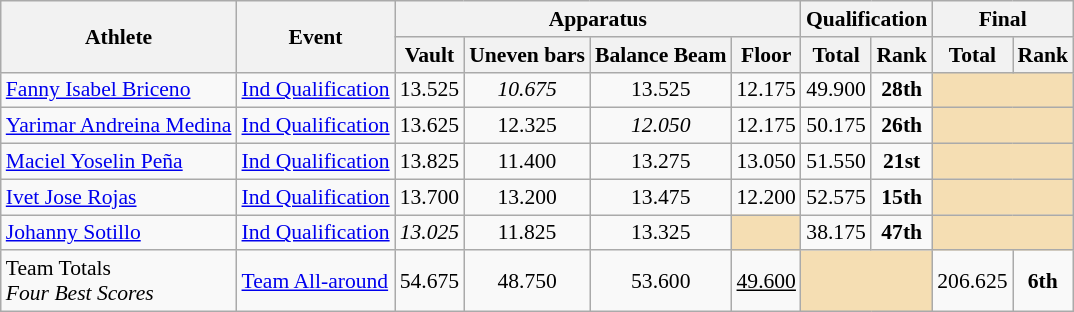<table class="wikitable" style="font-size:90%">
<tr>
<th rowspan="2">Athlete</th>
<th rowspan="2">Event</th>
<th colspan = "4">Apparatus</th>
<th colspan = "2">Qualification</th>
<th colspan = "2">Final</th>
</tr>
<tr>
<th>Vault</th>
<th>Uneven bars</th>
<th>Balance Beam</th>
<th>Floor</th>
<th>Total</th>
<th>Rank</th>
<th>Total</th>
<th>Rank</th>
</tr>
<tr>
<td><a href='#'>Fanny Isabel Briceno</a></td>
<td><a href='#'>Ind Qualification</a></td>
<td align=center>13.525</td>
<td align=center><em>10.675</em></td>
<td align=center>13.525</td>
<td align=center>12.175</td>
<td align=center>49.900</td>
<td align=center><strong>28th</strong></td>
<td style="text-align:center; background:wheat;" colspan="2"></td>
</tr>
<tr>
<td><a href='#'>Yarimar Andreina Medina</a></td>
<td><a href='#'>Ind Qualification</a></td>
<td align=center>13.625</td>
<td align=center>12.325</td>
<td align=center><em>12.050</em></td>
<td align=center>12.175</td>
<td align=center>50.175</td>
<td align=center><strong>26th</strong></td>
<td style="text-align:center; background:wheat;" colspan="2"></td>
</tr>
<tr>
<td><a href='#'>Maciel Yoselin Peña</a></td>
<td><a href='#'>Ind Qualification</a></td>
<td align=center>13.825</td>
<td align=center>11.400</td>
<td align=center>13.275</td>
<td align=center>13.050</td>
<td align=center>51.550</td>
<td align=center><strong>21st</strong></td>
<td style="text-align:center; background:wheat;" colspan="2"></td>
</tr>
<tr>
<td><a href='#'>Ivet Jose Rojas</a></td>
<td><a href='#'>Ind Qualification</a></td>
<td align=center>13.700</td>
<td align=center>13.200</td>
<td align=center>13.475</td>
<td align=center>12.200</td>
<td align=center>52.575</td>
<td align=center><strong>15th</strong></td>
<td style="text-align:center; background:wheat;" colspan="2"></td>
</tr>
<tr>
<td><a href='#'>Johanny Sotillo</a></td>
<td><a href='#'>Ind Qualification</a></td>
<td align=center><em>13.025</em></td>
<td align=center>11.825</td>
<td align=center>13.325</td>
<td style="text-align:center; background:wheat;"></td>
<td align=center>38.175</td>
<td align=center><strong>47th</strong></td>
<td style="text-align:center; background:wheat;" colspan="2"></td>
</tr>
<tr>
<td>Team Totals<br><em>Four Best Scores</em></td>
<td><a href='#'>Team All-around</a></td>
<td align=center>54.675</td>
<td align=center>48.750</td>
<td align=center>53.600</td>
<td align=center><u>49.600</u></td>
<td colspan="2" style="text-align:center; background:wheat;"></td>
<td align=center>206.625</td>
<td align=center><strong>6th</strong></td>
</tr>
</table>
